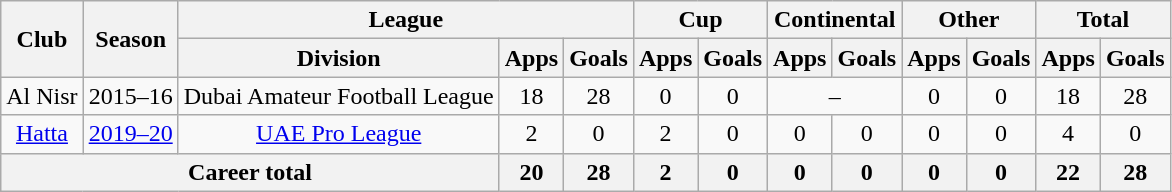<table class="wikitable" style="text-align: center">
<tr>
<th rowspan="2">Club</th>
<th rowspan="2">Season</th>
<th colspan="3">League</th>
<th colspan="2">Cup</th>
<th colspan="2">Continental</th>
<th colspan="2">Other</th>
<th colspan="2">Total</th>
</tr>
<tr>
<th>Division</th>
<th>Apps</th>
<th>Goals</th>
<th>Apps</th>
<th>Goals</th>
<th>Apps</th>
<th>Goals</th>
<th>Apps</th>
<th>Goals</th>
<th>Apps</th>
<th>Goals</th>
</tr>
<tr>
<td>Al Nisr</td>
<td>2015–16</td>
<td>Dubai Amateur Football League</td>
<td>18</td>
<td>28</td>
<td>0</td>
<td>0</td>
<td colspan="2">–</td>
<td>0</td>
<td>0</td>
<td>18</td>
<td>28</td>
</tr>
<tr>
<td><a href='#'>Hatta</a></td>
<td><a href='#'>2019–20</a></td>
<td><a href='#'>UAE Pro League</a></td>
<td>2</td>
<td>0</td>
<td>2</td>
<td>0</td>
<td>0</td>
<td>0</td>
<td>0</td>
<td>0</td>
<td>4</td>
<td>0</td>
</tr>
<tr>
<th colspan="3"><strong>Career total</strong></th>
<th>20</th>
<th>28</th>
<th>2</th>
<th>0</th>
<th>0</th>
<th>0</th>
<th>0</th>
<th>0</th>
<th>22</th>
<th>28</th>
</tr>
</table>
